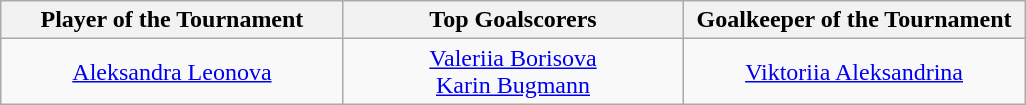<table class=wikitable style="margin:auto; text-align:center">
<tr>
<th style="width: 220px;">Player of the Tournament</th>
<th style="width: 220px;">Top Goalscorers</th>
<th style="width: 220px;">Goalkeeper of the Tournament</th>
</tr>
<tr>
<td> <a href='#'>Aleksandra Leonova</a></td>
<td> <a href='#'>Valeriia Borisova</a><br> <a href='#'>Karin Bugmann</a></td>
<td> <a href='#'>Viktoriia Aleksandrina</a></td>
</tr>
</table>
